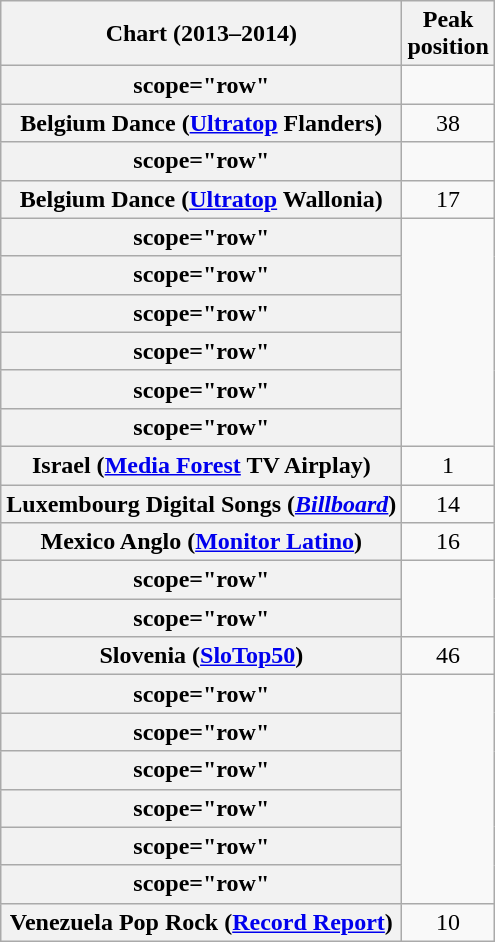<table class="wikitable plainrowheaders sortable" style="text-align:center">
<tr>
<th scope="col">Chart (2013–2014)</th>
<th scope="col">Peak<br>position</th>
</tr>
<tr>
<th>scope="row"</th>
</tr>
<tr>
<th scope="row">Belgium Dance (<a href='#'>Ultratop</a> Flanders)</th>
<td style="text-align:center;">38</td>
</tr>
<tr>
<th>scope="row"</th>
</tr>
<tr>
<th scope="row">Belgium Dance (<a href='#'>Ultratop</a> Wallonia)</th>
<td style="text-align:center;">17</td>
</tr>
<tr>
<th>scope="row"</th>
</tr>
<tr>
<th>scope="row"</th>
</tr>
<tr>
<th>scope="row"</th>
</tr>
<tr>
<th>scope="row"</th>
</tr>
<tr>
<th>scope="row"</th>
</tr>
<tr>
<th>scope="row"</th>
</tr>
<tr>
<th scope="row">Israel (<a href='#'>Media Forest</a> TV Airplay)</th>
<td style="text-align:center;">1</td>
</tr>
<tr>
<th scope="row">Luxembourg Digital Songs (<em><a href='#'>Billboard</a></em>)</th>
<td style="text-align:center;">14</td>
</tr>
<tr>
<th scope="row">Mexico Anglo (<a href='#'>Monitor Latino</a>)</th>
<td style="text-align:center;">16</td>
</tr>
<tr>
<th>scope="row"</th>
</tr>
<tr>
<th>scope="row"</th>
</tr>
<tr>
<th scope="row">Slovenia (<a href='#'>SloTop50</a>)</th>
<td align=center>46</td>
</tr>
<tr>
<th>scope="row"</th>
</tr>
<tr>
<th>scope="row"</th>
</tr>
<tr>
<th>scope="row"</th>
</tr>
<tr>
<th>scope="row"</th>
</tr>
<tr>
<th>scope="row"</th>
</tr>
<tr>
<th>scope="row"</th>
</tr>
<tr>
<th scope="row">Venezuela Pop Rock (<a href='#'>Record Report</a>)</th>
<td style="text-align:center">10</td>
</tr>
</table>
